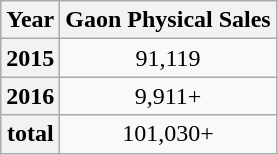<table class="wikitable">
<tr>
<th scope="col">Year</th>
<th scope="col">Gaon Physical Sales</th>
</tr>
<tr>
<th scope="row">2015</th>
<td style="text-align:center;">91,119</td>
</tr>
<tr>
<th scope="row">2016</th>
<td style="text-align:center;">9,911+</td>
</tr>
<tr>
<th scope="row">total</th>
<td style="text-align:center;">101,030+</td>
</tr>
</table>
